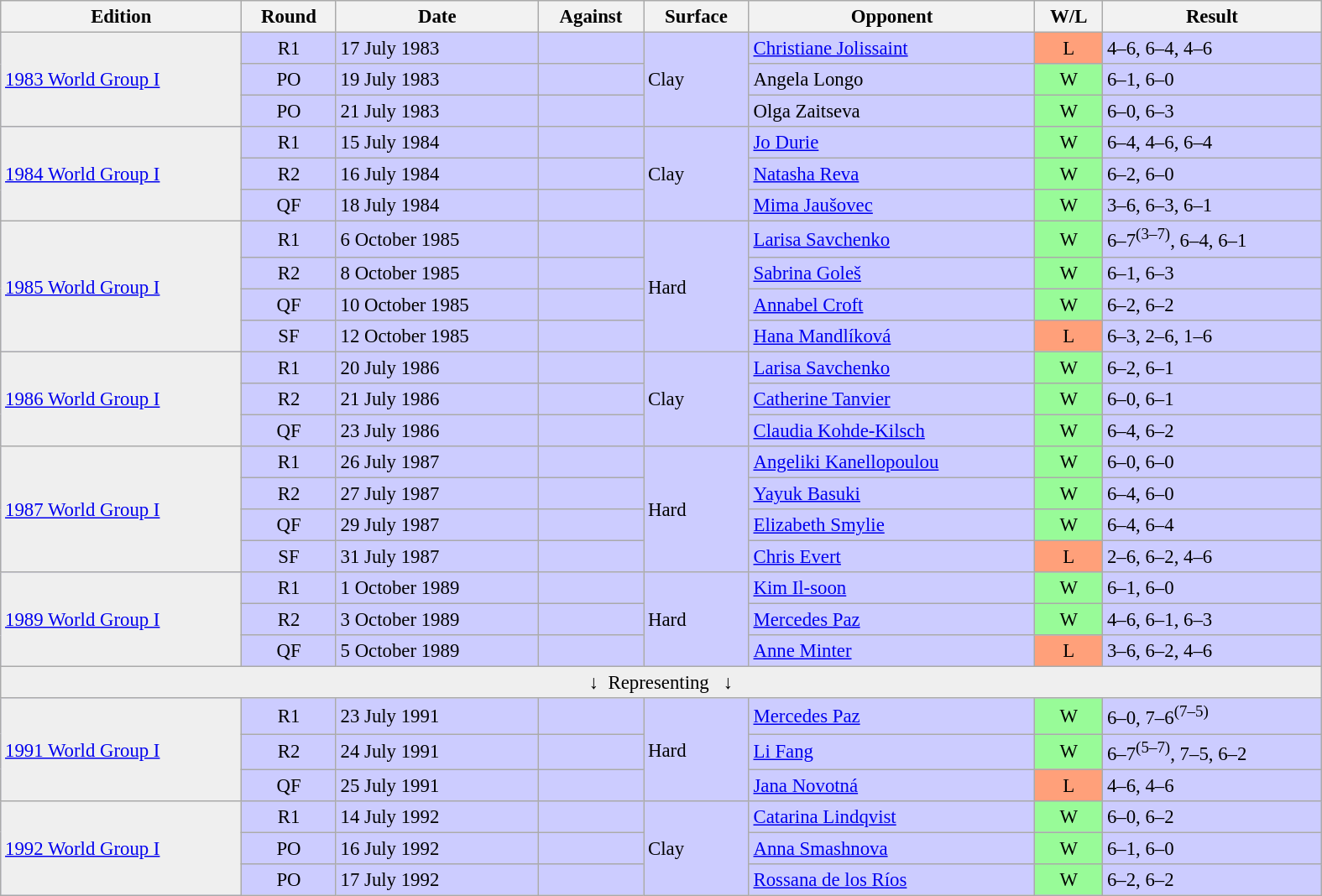<table class="wikitable" style="font-size:95%;" width="1050">
<tr>
<th>Edition</th>
<th>Round</th>
<th>Date</th>
<th>Against</th>
<th>Surface</th>
<th>Opponent</th>
<th>W/L</th>
<th>Result</th>
</tr>
<tr bgcolor="#CCCCFF">
<td bgcolor=#efefef rowspan=3><a href='#'>1983 World Group I</a></td>
<td align=center>R1</td>
<td>17 July 1983</td>
<td></td>
<td rowspan=3>Clay</td>
<td> <a href='#'>Christiane Jolissaint</a></td>
<td bgcolor=#FFA07A align=center>L</td>
<td>4–6, 6–4, 4–6</td>
</tr>
<tr bgcolor="#CCCCFF">
<td align=center>PO</td>
<td>19 July 1983</td>
<td></td>
<td> Angela Longo</td>
<td bgcolor=#98FB98 align=center>W</td>
<td>6–1, 6–0</td>
</tr>
<tr bgcolor="#CCCCFF">
<td align=center>PO</td>
<td>21 July 1983</td>
<td></td>
<td> Olga Zaitseva</td>
<td bgcolor=#98FB98 align=center>W</td>
<td>6–0, 6–3</td>
</tr>
<tr bgcolor="#CCCCFF">
<td bgcolor=#efefef rowspan=3><a href='#'>1984 World Group I</a></td>
<td align=center>R1</td>
<td>15 July 1984</td>
<td></td>
<td rowspan=3>Clay</td>
<td> <a href='#'>Jo Durie</a></td>
<td bgcolor=#98FB98 align=center>W</td>
<td>6–4, 4–6, 6–4</td>
</tr>
<tr bgcolor="#CCCCFF">
<td align=center>R2</td>
<td>16 July 1984</td>
<td></td>
<td> <a href='#'>Natasha Reva</a></td>
<td bgcolor=#98FB98 align=center>W</td>
<td>6–2, 6–0</td>
</tr>
<tr bgcolor="#CCCCFF">
<td align=center>QF</td>
<td>18 July 1984</td>
<td></td>
<td> <a href='#'>Mima Jaušovec</a></td>
<td bgcolor=#98FB98 align=center>W</td>
<td>3–6, 6–3, 6–1</td>
</tr>
<tr bgcolor="#CCCCFF">
<td bgcolor=#efefef rowspan=4><a href='#'>1985 World Group I</a></td>
<td align=center>R1</td>
<td>6 October 1985</td>
<td></td>
<td rowspan=4>Hard</td>
<td> <a href='#'>Larisa Savchenko</a></td>
<td bgcolor=#98FB98 align=center>W</td>
<td>6–7<sup>(3–7)</sup>, 6–4, 6–1</td>
</tr>
<tr bgcolor="#CCCCFF">
<td align=center>R2</td>
<td>8 October 1985</td>
<td></td>
<td> <a href='#'>Sabrina Goleš</a></td>
<td bgcolor=#98FB98 align=center>W</td>
<td>6–1, 6–3</td>
</tr>
<tr bgcolor="#CCCCFF">
<td align=center>QF</td>
<td>10 October 1985</td>
<td></td>
<td> <a href='#'>Annabel Croft</a></td>
<td bgcolor=#98FB98 align=center>W</td>
<td>6–2, 6–2</td>
</tr>
<tr bgcolor="#CCCCFF">
<td align=center>SF</td>
<td>12 October 1985</td>
<td></td>
<td> <a href='#'>Hana Mandlíková</a></td>
<td bgcolor=#FFA07A align=center>L</td>
<td>6–3, 2–6, 1–6</td>
</tr>
<tr bgcolor="#CCCCFF">
<td bgcolor=#efefef rowspan=3><a href='#'>1986 World Group I</a></td>
<td align=center>R1</td>
<td>20 July 1986</td>
<td></td>
<td rowspan=3>Clay</td>
<td> <a href='#'>Larisa Savchenko</a></td>
<td bgcolor=#98FB98 align=center>W</td>
<td>6–2, 6–1</td>
</tr>
<tr bgcolor="#CCCCFF">
<td align=center>R2</td>
<td>21 July 1986</td>
<td></td>
<td> <a href='#'>Catherine Tanvier</a></td>
<td bgcolor=#98FB98 align=center>W</td>
<td>6–0, 6–1</td>
</tr>
<tr bgcolor="#CCCCFF">
<td align=center>QF</td>
<td>23 July 1986</td>
<td></td>
<td> <a href='#'>Claudia Kohde-Kilsch</a></td>
<td bgcolor=#98FB98 align=center>W</td>
<td>6–4, 6–2</td>
</tr>
<tr bgcolor="#CCCCFF">
<td bgcolor=#efefef rowspan=4><a href='#'>1987 World Group I</a></td>
<td align=center>R1</td>
<td>26 July 1987</td>
<td></td>
<td rowspan=4>Hard</td>
<td> <a href='#'>Angeliki Kanellopoulou</a></td>
<td bgcolor=#98FB98 align=center>W</td>
<td>6–0, 6–0</td>
</tr>
<tr bgcolor="#CCCCFF">
<td align=center>R2</td>
<td>27 July 1987</td>
<td></td>
<td> <a href='#'>Yayuk Basuki</a></td>
<td bgcolor=#98FB98 align=center>W</td>
<td>6–4, 6–0</td>
</tr>
<tr bgcolor="#CCCCFF">
<td align=center>QF</td>
<td>29 July 1987</td>
<td></td>
<td> <a href='#'>Elizabeth Smylie</a></td>
<td bgcolor=#98FB98 align=center>W</td>
<td>6–4, 6–4</td>
</tr>
<tr bgcolor="#CCCCFF">
<td align=center>SF</td>
<td>31 July 1987</td>
<td></td>
<td> <a href='#'>Chris Evert</a></td>
<td bgcolor=#FFA07A align=center>L</td>
<td>2–6, 6–2, 4–6</td>
</tr>
<tr bgcolor="#CCCCFF">
<td bgcolor=#efefef rowspan=3><a href='#'>1989 World Group I</a></td>
<td align=center>R1</td>
<td>1 October 1989</td>
<td></td>
<td rowspan=3>Hard</td>
<td> <a href='#'>Kim Il-soon</a></td>
<td bgcolor=#98FB98 align=center>W</td>
<td>6–1, 6–0</td>
</tr>
<tr bgcolor="#CCCCFF">
<td align=center>R2</td>
<td>3 October 1989</td>
<td></td>
<td> <a href='#'>Mercedes Paz</a></td>
<td bgcolor=#98FB98 align=center>W</td>
<td>4–6, 6–1, 6–3</td>
</tr>
<tr bgcolor="#CCCCFF">
<td align=center>QF</td>
<td>5 October 1989</td>
<td></td>
<td> <a href='#'>Anne Minter</a></td>
<td bgcolor=#FFA07A align=center>L</td>
<td>3–6, 6–2, 4–6</td>
</tr>
<tr>
<td colspan="8" align="center" bgcolor=#efefef>↓  Representing   ↓</td>
</tr>
<tr bgcolor="#CCCCFF">
<td bgcolor=#efefef rowspan=3><a href='#'>1991 World Group I</a></td>
<td align=center>R1</td>
<td>23 July 1991</td>
<td></td>
<td rowspan=3>Hard</td>
<td> <a href='#'>Mercedes Paz</a></td>
<td bgcolor=#98FB98 align=center>W</td>
<td>6–0, 7–6<sup>(7–5)</sup></td>
</tr>
<tr bgcolor="#CCCCFF">
<td align=center>R2</td>
<td>24 July 1991</td>
<td></td>
<td> <a href='#'>Li Fang</a></td>
<td bgcolor=#98FB98 align=center>W</td>
<td>6–7<sup>(5–7)</sup>, 7–5, 6–2</td>
</tr>
<tr bgcolor="#CCCCFF">
<td align=center>QF</td>
<td>25 July 1991</td>
<td></td>
<td> <a href='#'>Jana Novotná</a></td>
<td bgcolor=#FFA07A align=center>L</td>
<td>4–6, 4–6</td>
</tr>
<tr bgcolor="#CCCCFF">
<td bgcolor=#efefef rowspan=3><a href='#'>1992 World Group I</a></td>
<td align=center>R1</td>
<td>14 July 1992</td>
<td></td>
<td rowspan=3>Clay</td>
<td> <a href='#'>Catarina Lindqvist</a></td>
<td bgcolor=#98FB98 align=center>W</td>
<td>6–0, 6–2</td>
</tr>
<tr bgcolor="#CCCCFF">
<td align=center>PO</td>
<td>16 July 1992</td>
<td></td>
<td> <a href='#'>Anna Smashnova</a></td>
<td bgcolor=#98FB98 align=center>W</td>
<td>6–1, 6–0</td>
</tr>
<tr bgcolor="#CCCCFF">
<td align=center>PO</td>
<td>17 July 1992</td>
<td></td>
<td> <a href='#'>Rossana de los Ríos</a></td>
<td bgcolor=#98FB98 align=center>W</td>
<td>6–2, 6–2</td>
</tr>
</table>
